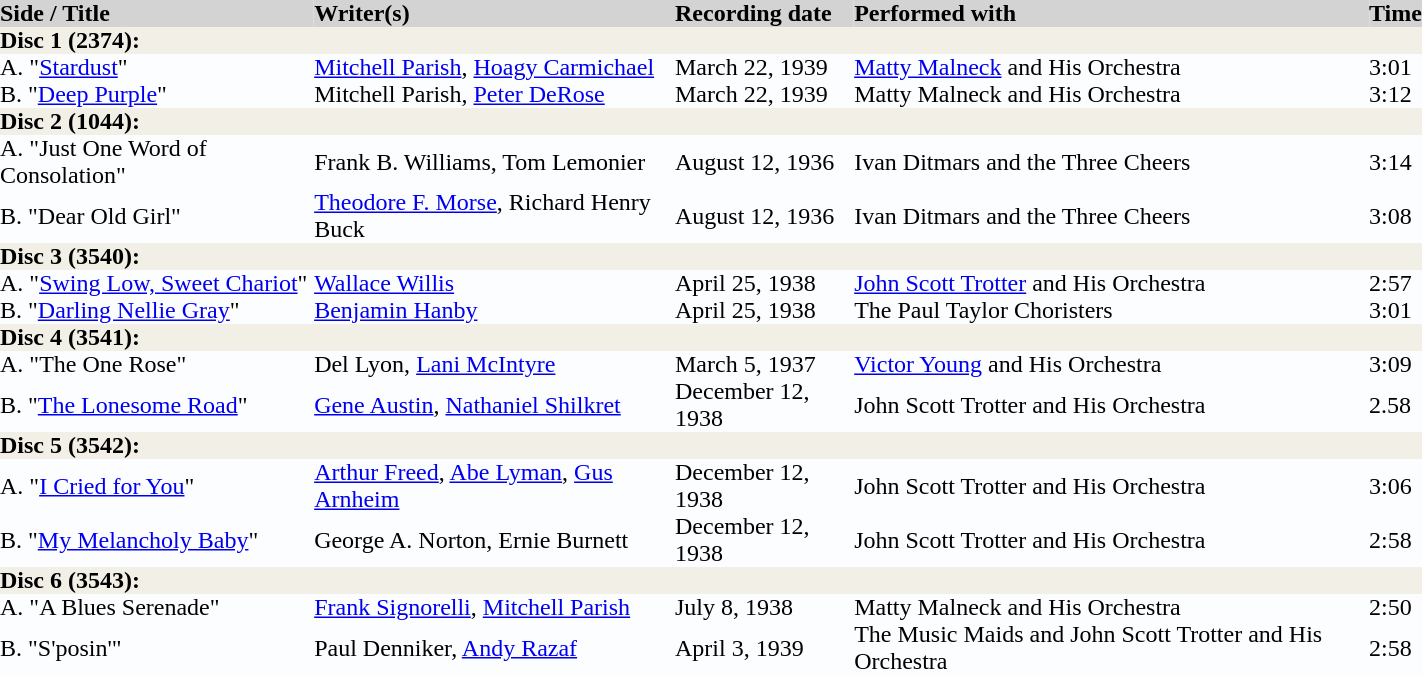<table border="0" cellpadding="0" cellspacing="0" style="width: 75%; margin: 1em 1em 1em 0; background: #FCFDFF; border-collapse: collapse;">
<tr bgcolor=#D3D3D4>
<td><strong>Side / Title</strong></td>
<td><strong>Writer(s)</strong></td>
<td><strong>Recording date</strong></td>
<td><strong>Performed with</strong></td>
<td><strong>Time</strong></td>
</tr>
<tr bgcolor=#F2F0E6>
<td colspan=5><strong>Disc 1 (2374):</strong></td>
</tr>
<tr>
<td>A. "<a href='#'>Stardust</a>"</td>
<td><a href='#'>Mitchell Parish</a>, <a href='#'>Hoagy Carmichael</a></td>
<td>March 22, 1939</td>
<td><a href='#'>Matty Malneck</a> and His Orchestra</td>
<td>3:01</td>
</tr>
<tr>
<td>B. "<a href='#'>Deep Purple</a>"</td>
<td>Mitchell Parish, <a href='#'>Peter DeRose</a></td>
<td>March 22, 1939</td>
<td>Matty Malneck and His Orchestra</td>
<td>3:12</td>
</tr>
<tr bgcolor=#F2F0E6>
<td colspan=5><strong>Disc 2 (1044):</strong></td>
</tr>
<tr>
<td>A. "Just One Word of Consolation"</td>
<td>Frank B. Williams, Tom Lemonier</td>
<td>August 12, 1936</td>
<td>Ivan Ditmars and the Three Cheers</td>
<td>3:14</td>
</tr>
<tr>
<td>B. "Dear Old Girl"</td>
<td><a href='#'>Theodore F. Morse</a>, Richard Henry Buck</td>
<td>August 12, 1936</td>
<td>Ivan Ditmars and the Three Cheers</td>
<td>3:08</td>
</tr>
<tr bgcolor=#F2F0E6>
<td colspan=5><strong>Disc 3 (3540):</strong></td>
</tr>
<tr>
<td>A. "<a href='#'>Swing Low, Sweet Chariot</a>"</td>
<td><a href='#'>Wallace Willis</a></td>
<td>April 25, 1938</td>
<td><a href='#'>John Scott Trotter</a> and His Orchestra</td>
<td>2:57</td>
</tr>
<tr>
<td>B. "<a href='#'>Darling Nellie Gray</a>"</td>
<td><a href='#'>Benjamin Hanby</a></td>
<td>April 25, 1938</td>
<td>The Paul Taylor Choristers</td>
<td>3:01</td>
</tr>
<tr bgcolor=#F2F0E6>
<td colspan=5><strong>Disc 4 (3541):</strong></td>
</tr>
<tr>
<td>A. "The One Rose"</td>
<td>Del Lyon, <a href='#'>Lani McIntyre</a></td>
<td>March 5, 1937</td>
<td><a href='#'>Victor Young</a> and His Orchestra</td>
<td>3:09</td>
</tr>
<tr>
<td>B. "<a href='#'>The Lonesome Road</a>"</td>
<td><a href='#'>Gene Austin</a>, <a href='#'>Nathaniel Shilkret</a></td>
<td>December 12, 1938</td>
<td>John Scott Trotter and His Orchestra</td>
<td>2.58</td>
</tr>
<tr bgcolor=#F2F0E6>
<td colspan=5><strong>Disc 5 (3542):</strong></td>
</tr>
<tr>
<td>A. "<a href='#'>I Cried for You</a>"</td>
<td><a href='#'>Arthur Freed</a>, <a href='#'>Abe Lyman</a>, <a href='#'>Gus Arnheim</a></td>
<td>December 12, 1938</td>
<td>John Scott Trotter and His Orchestra</td>
<td>3:06</td>
</tr>
<tr>
<td>B. "<a href='#'>My Melancholy Baby</a>"</td>
<td>George A. Norton, Ernie Burnett</td>
<td>December 12, 1938</td>
<td>John Scott Trotter and His Orchestra</td>
<td>2:58</td>
</tr>
<tr bgcolor=#F2F0E6>
<td colspan=5><strong>Disc 6 (3543):</strong></td>
</tr>
<tr>
<td>A. "A Blues Serenade"</td>
<td><a href='#'>Frank Signorelli</a>, <a href='#'>Mitchell Parish</a></td>
<td>July 8, 1938</td>
<td>Matty Malneck and His Orchestra</td>
<td>2:50</td>
</tr>
<tr>
<td>B. "S'posin'"</td>
<td>Paul Denniker, <a href='#'>Andy Razaf</a></td>
<td>April 3, 1939</td>
<td>The Music Maids and John Scott Trotter and His Orchestra</td>
<td>2:58</td>
</tr>
</table>
